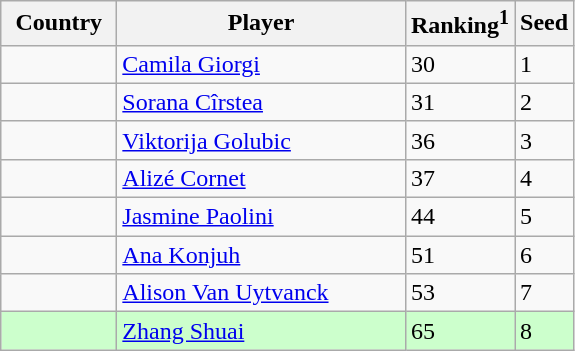<table class="sortable wikitable">
<tr>
<th width="70">Country</th>
<th width="185">Player</th>
<th>Ranking<sup>1</sup></th>
<th>Seed</th>
</tr>
<tr>
<td></td>
<td><a href='#'>Camila Giorgi</a></td>
<td>30</td>
<td>1</td>
</tr>
<tr>
<td></td>
<td><a href='#'>Sorana Cîrstea</a></td>
<td>31</td>
<td>2</td>
</tr>
<tr>
<td></td>
<td><a href='#'>Viktorija Golubic</a></td>
<td>36</td>
<td>3</td>
</tr>
<tr>
<td></td>
<td><a href='#'>Alizé Cornet</a></td>
<td>37</td>
<td>4</td>
</tr>
<tr>
<td></td>
<td><a href='#'>Jasmine Paolini</a></td>
<td>44</td>
<td>5</td>
</tr>
<tr>
<td></td>
<td><a href='#'>Ana Konjuh</a></td>
<td>51</td>
<td>6</td>
</tr>
<tr>
<td></td>
<td><a href='#'>Alison Van Uytvanck</a></td>
<td>53</td>
<td>7</td>
</tr>
<tr style="background:#cfc;">
<td></td>
<td><a href='#'>Zhang Shuai</a></td>
<td>65</td>
<td>8</td>
</tr>
</table>
